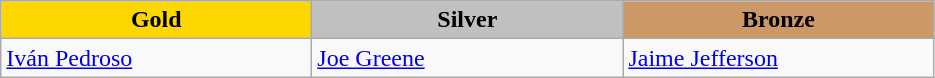<table class="wikitable" style="text-align:left">
<tr align="center">
<td width=200 bgcolor=gold><strong>Gold</strong></td>
<td width=200 bgcolor=silver><strong>Silver</strong></td>
<td width=200 bgcolor=CC9966><strong>Bronze</strong></td>
</tr>
<tr>
<td><a href='#'>Iván Pedroso</a><br><em></em></td>
<td><a href='#'>Joe Greene</a><br><em></em></td>
<td><a href='#'>Jaime Jefferson</a><br><em></em></td>
</tr>
</table>
